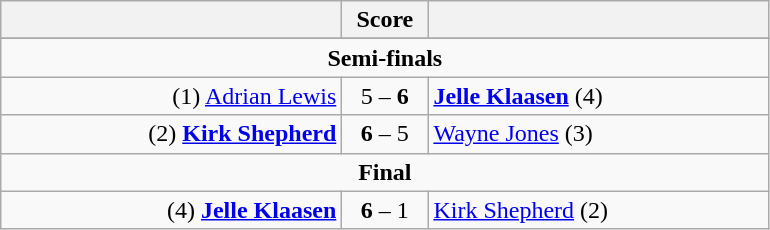<table class=wikitable style="text-align:center">
<tr>
<th width=220></th>
<th width=50>Score</th>
<th width=220></th>
</tr>
<tr align=center>
</tr>
<tr align=center>
<td colspan="3"><strong>Semi-finals</strong></td>
</tr>
<tr align=left>
<td align=right>(1) <a href='#'>Adrian Lewis</a> </td>
<td align=center>5 – <strong>6</strong></td>
<td> <strong><a href='#'>Jelle Klaasen</a></strong> (4)</td>
</tr>
<tr align=left>
<td align=right>(2) <strong><a href='#'>Kirk Shepherd</a></strong> </td>
<td align=center><strong>6</strong> – 5</td>
<td> <a href='#'>Wayne Jones</a> (3)</td>
</tr>
<tr align=center>
<td colspan="3"><strong>Final</strong></td>
</tr>
<tr align=left>
<td align=right>(4) <strong><a href='#'>Jelle Klaasen</a></strong> </td>
<td align=center><strong>6</strong> – 1</td>
<td> <a href='#'>Kirk Shepherd</a> (2)</td>
</tr>
</table>
